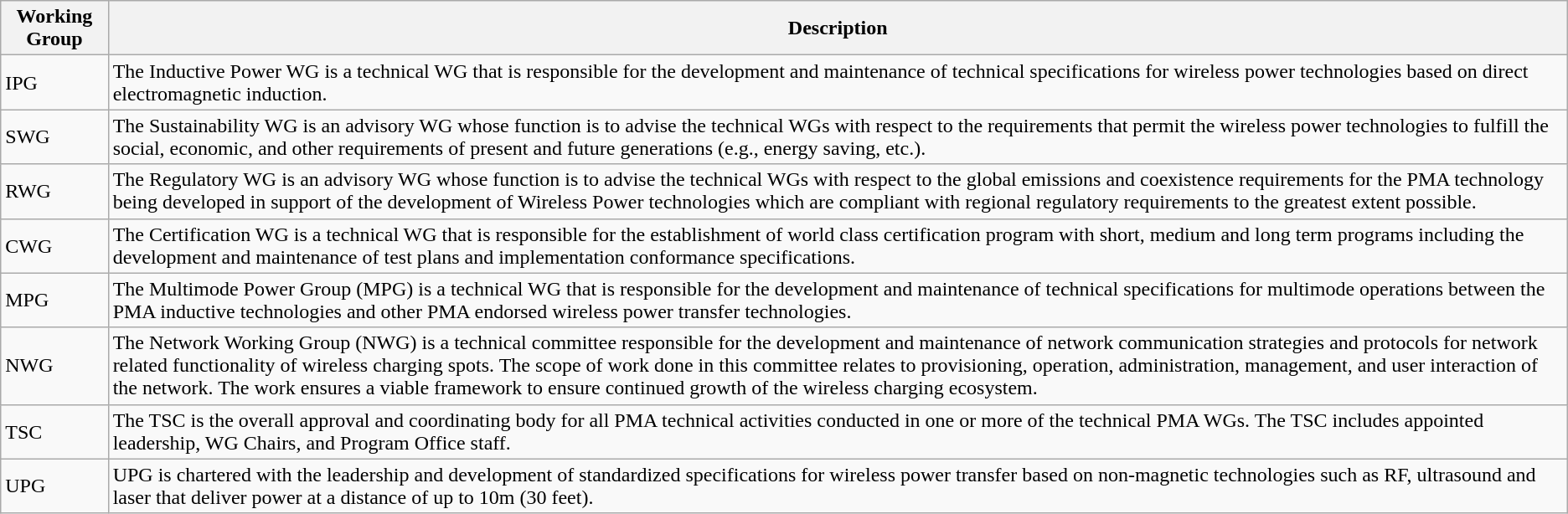<table class="wikitable">
<tr>
<th>Working Group</th>
<th>Description</th>
</tr>
<tr>
<td>IPG</td>
<td>The Inductive Power WG is a technical WG that is responsible for the development and maintenance of technical specifications for wireless power technologies based on direct electromagnetic induction.</td>
</tr>
<tr>
<td>SWG</td>
<td>The Sustainability WG is an advisory WG whose function is to advise the technical WGs with respect to  the requirements that permit the wireless power technologies to fulfill the social, economic, and other requirements of present and future generations (e.g., energy saving, etc.).</td>
</tr>
<tr>
<td>RWG</td>
<td>The Regulatory WG is an advisory WG whose function is to advise the technical WGs with respect to the global emissions and coexistence requirements for the PMA technology being developed in support of the development of Wireless Power technologies which are compliant with regional regulatory requirements to the greatest extent possible.</td>
</tr>
<tr>
<td>CWG</td>
<td>The Certification WG is a technical WG that is responsible for the establishment of world class certification program with short, medium and long term programs including the development and maintenance of test plans and implementation conformance specifications.</td>
</tr>
<tr>
<td>MPG</td>
<td>The Multimode Power Group (MPG) is a technical WG that is responsible for the development and maintenance of technical specifications for multimode operations between the PMA inductive technologies and other PMA endorsed wireless power transfer technologies.</td>
</tr>
<tr>
<td>NWG</td>
<td>The Network Working Group (NWG) is a technical committee responsible for the development and maintenance of network communication strategies and protocols for network related functionality of wireless charging spots. The scope of work done in this committee relates to provisioning, operation, administration, management, and user interaction of the network. The work ensures a viable framework to ensure continued growth of the wireless charging ecosystem.</td>
</tr>
<tr>
<td>TSC</td>
<td>The TSC is the overall approval and coordinating body for all PMA technical activities conducted in one or more of the technical PMA WGs.  The TSC includes appointed leadership, WG Chairs, and Program Office staff.</td>
</tr>
<tr>
<td>UPG</td>
<td>UPG is chartered with the leadership and development of standardized specifications for wireless power transfer based on non-magnetic technologies such as RF, ultrasound and laser that deliver power at a distance of up to 10m (30 feet).</td>
</tr>
</table>
